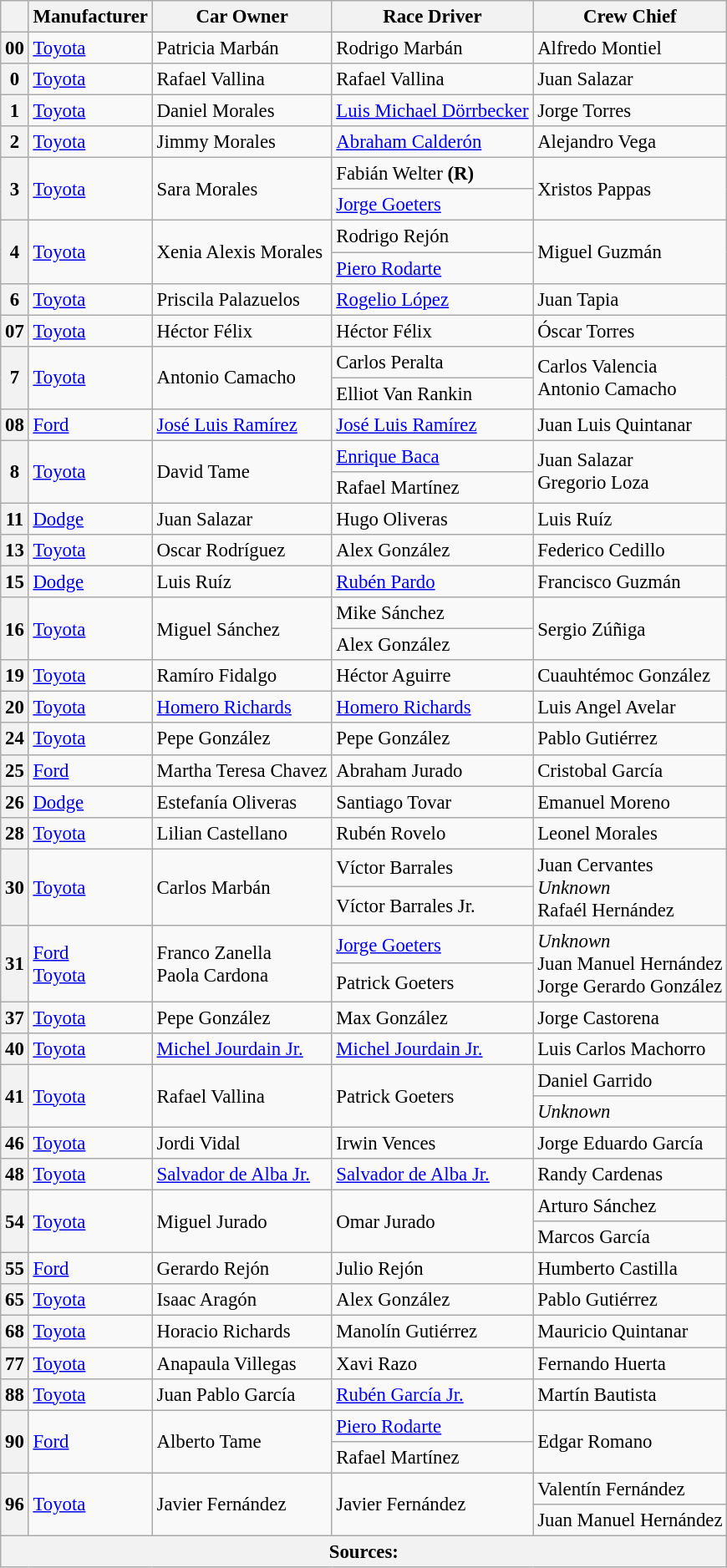<table class="wikitable" style="font-size: 95%;">
<tr>
<th></th>
<th>Manufacturer</th>
<th>Car Owner</th>
<th>Race Driver</th>
<th>Crew Chief</th>
</tr>
<tr>
<th>00</th>
<td><a href='#'>Toyota</a></td>
<td>Patricia Marbán</td>
<td>Rodrigo Marbán <small></small></td>
<td>Alfredo Montiel</td>
</tr>
<tr>
<th>0</th>
<td><a href='#'>Toyota</a></td>
<td>Rafael Vallina</td>
<td>Rafael Vallina <small></small></td>
<td>Juan Salazar</td>
</tr>
<tr>
<th>1</th>
<td><a href='#'>Toyota</a></td>
<td>Daniel Morales</td>
<td><a href='#'>Luis Michael Dörrbecker</a> <small></small></td>
<td>Jorge Torres</td>
</tr>
<tr>
<th>2</th>
<td><a href='#'>Toyota</a></td>
<td>Jimmy Morales</td>
<td><a href='#'>Abraham Calderón</a></td>
<td>Alejandro Vega</td>
</tr>
<tr>
<th rowspan=2>3</th>
<td rowspan=2><a href='#'>Toyota</a></td>
<td rowspan=2>Sara Morales</td>
<td>Fabián Welter <strong>(R)</strong> <small></small></td>
<td rowspan=2>Xristos Pappas</td>
</tr>
<tr>
<td><a href='#'>Jorge Goeters</a> <small></small></td>
</tr>
<tr>
<th rowspan=2>4</th>
<td rowspan=2><a href='#'>Toyota</a></td>
<td rowspan=2>Xenia Alexis Morales</td>
<td>Rodrigo Rejón <small></small></td>
<td rowspan=2>Miguel Guzmán</td>
</tr>
<tr>
<td><a href='#'>Piero Rodarte</a> <small></small></td>
</tr>
<tr>
<th>6</th>
<td><a href='#'>Toyota</a></td>
<td>Priscila Palazuelos</td>
<td><a href='#'>Rogelio López</a></td>
<td>Juan Tapia</td>
</tr>
<tr>
<th>07</th>
<td><a href='#'>Toyota</a></td>
<td>Héctor Félix</td>
<td>Héctor Félix <small></small></td>
<td>Óscar Torres</td>
</tr>
<tr>
<th rowspan=2>7</th>
<td rowspan=2><a href='#'>Toyota</a></td>
<td rowspan=2>Antonio Camacho</td>
<td>Carlos Peralta <small></small></td>
<td rowspan=2>Carlos Valencia <small></small><br>Antonio Camacho <small></small></td>
</tr>
<tr>
<td>Elliot Van Rankin <small></small></td>
</tr>
<tr>
<th>08</th>
<td><a href='#'>Ford</a></td>
<td><a href='#'>José Luis Ramírez</a></td>
<td><a href='#'>José Luis Ramírez</a></td>
<td>Juan Luis Quintanar</td>
</tr>
<tr>
<th rowspan=2>8</th>
<td rowspan=2><a href='#'>Toyota</a></td>
<td rowspan=2>David Tame</td>
<td><a href='#'>Enrique Baca</a> <small></small></td>
<td rowspan=2>Juan Salazar <small></small><br>Gregorio Loza <small></small></td>
</tr>
<tr>
<td>Rafael Martínez <small></small></td>
</tr>
<tr>
<th>11</th>
<td><a href='#'>Dodge</a></td>
<td>Juan Salazar</td>
<td>Hugo Oliveras</td>
<td>Luis Ruíz</td>
</tr>
<tr>
<th>13</th>
<td><a href='#'>Toyota</a></td>
<td>Oscar Rodríguez</td>
<td>Alex González <small></small></td>
<td>Federico Cedillo</td>
</tr>
<tr>
<th>15</th>
<td><a href='#'>Dodge</a></td>
<td>Luis Ruíz</td>
<td><a href='#'>Rubén Pardo</a></td>
<td>Francisco Guzmán</td>
</tr>
<tr>
<th rowspan=2>16</th>
<td rowspan=2><a href='#'>Toyota</a></td>
<td rowspan=2>Miguel Sánchez</td>
<td>Mike Sánchez <small></small></td>
<td rowspan=2>Sergio Zúñiga</td>
</tr>
<tr>
<td>Alex González <small></small></td>
</tr>
<tr>
<th>19</th>
<td><a href='#'>Toyota</a></td>
<td>Ramíro Fidalgo</td>
<td>Héctor Aguirre</td>
<td>Cuauhtémoc González</td>
</tr>
<tr>
<th>20</th>
<td><a href='#'>Toyota</a></td>
<td><a href='#'>Homero Richards</a></td>
<td><a href='#'>Homero Richards</a></td>
<td>Luis Angel Avelar</td>
</tr>
<tr>
<th>24</th>
<td><a href='#'>Toyota</a></td>
<td>Pepe González</td>
<td>Pepe González <small></small></td>
<td>Pablo Gutiérrez</td>
</tr>
<tr>
<th>25</th>
<td><a href='#'>Ford</a></td>
<td>Martha Teresa Chavez</td>
<td>Abraham Jurado <small></small></td>
<td>Cristobal García</td>
</tr>
<tr>
<th>26</th>
<td><a href='#'>Dodge</a></td>
<td>Estefanía Oliveras</td>
<td>Santiago Tovar</td>
<td>Emanuel Moreno</td>
</tr>
<tr>
<th>28</th>
<td><a href='#'>Toyota</a></td>
<td>Lilian Castellano</td>
<td>Rubén Rovelo</td>
<td>Leonel Morales</td>
</tr>
<tr>
<th rowspan=2>30</th>
<td rowspan=2><a href='#'>Toyota</a></td>
<td rowspan=2>Carlos Marbán</td>
<td>Víctor Barrales <small></small></td>
<td rowspan=2>Juan Cervantes <small></small><br><em>Unknown</em> <small></small><br>Rafaél Hernández <small></small></td>
</tr>
<tr>
<td>Víctor Barrales Jr. <small></small></td>
</tr>
<tr>
<th rowspan=2>31</th>
<td rowspan=2><a href='#'>Ford</a> <small></small><br><a href='#'>Toyota</a> <small></small></td>
<td rowspan=2>Franco Zanella <small></small><br>Paola Cardona <small></small></td>
<td><a href='#'>Jorge Goeters</a> <small></small></td>
<td rowspan=2><em>Unknown</em> <small></small><br>Juan Manuel Hernández <small></small><br>Jorge Gerardo González <small></small></td>
</tr>
<tr>
<td>Patrick Goeters <small></small></td>
</tr>
<tr>
<th>37</th>
<td><a href='#'>Toyota</a></td>
<td>Pepe González</td>
<td>Max González</td>
<td>Jorge Castorena</td>
</tr>
<tr>
<th>40</th>
<td><a href='#'>Toyota</a></td>
<td><a href='#'>Michel Jourdain Jr.</a></td>
<td><a href='#'>Michel Jourdain Jr.</a></td>
<td>Luis Carlos Machorro</td>
</tr>
<tr>
<th rowspan=2>41</th>
<td rowspan=2><a href='#'>Toyota</a></td>
<td rowspan=2>Rafael Vallina</td>
<td rowspan=2>Patrick Goeters <small></small></td>
<td>Daniel Garrido <small></small></td>
</tr>
<tr>
<td><em>Unknown</em> <small></small></td>
</tr>
<tr>
<th>46</th>
<td><a href='#'>Toyota</a></td>
<td>Jordi Vidal</td>
<td>Irwin Vences</td>
<td>Jorge Eduardo García</td>
</tr>
<tr>
<th>48</th>
<td><a href='#'>Toyota</a></td>
<td><a href='#'>Salvador de Alba Jr.</a></td>
<td><a href='#'>Salvador de Alba Jr.</a></td>
<td>Randy Cardenas</td>
</tr>
<tr>
<th rowspan=2>54</th>
<td rowspan=2><a href='#'>Toyota</a></td>
<td rowspan=2>Miguel Jurado</td>
<td rowspan=2>Omar Jurado <small></small></td>
<td>Arturo Sánchez <small></small></td>
</tr>
<tr>
<td>Marcos García <small></small></td>
</tr>
<tr>
<th>55</th>
<td><a href='#'>Ford</a></td>
<td>Gerardo Rejón</td>
<td>Julio Rejón <small></small></td>
<td>Humberto Castilla</td>
</tr>
<tr>
<th>65</th>
<td><a href='#'>Toyota</a></td>
<td>Isaac Aragón</td>
<td>Alex González <small></small></td>
<td>Pablo Gutiérrez</td>
</tr>
<tr>
<th>68</th>
<td><a href='#'>Toyota</a></td>
<td>Horacio Richards</td>
<td>Manolín Gutiérrez</td>
<td>Mauricio Quintanar</td>
</tr>
<tr>
<th>77</th>
<td><a href='#'>Toyota</a></td>
<td>Anapaula Villegas</td>
<td>Xavi Razo</td>
<td>Fernando Huerta</td>
</tr>
<tr>
<th>88</th>
<td><a href='#'>Toyota</a></td>
<td>Juan Pablo García</td>
<td><a href='#'>Rubén García Jr.</a></td>
<td>Martín Bautista</td>
</tr>
<tr>
<th rowspan=2>90</th>
<td rowspan=2><a href='#'>Ford</a></td>
<td rowspan=2>Alberto Tame</td>
<td><a href='#'>Piero Rodarte</a> <small></small></td>
<td rowspan=2>Edgar Romano</td>
</tr>
<tr>
<td>Rafael Martínez <small></small></td>
</tr>
<tr>
<th rowspan=2>96</th>
<td rowspan=2><a href='#'>Toyota</a></td>
<td rowspan=2>Javier Fernández</td>
<td rowspan=2>Javier Fernández <small></small></td>
<td>Valentín Fernández <small></small></td>
</tr>
<tr>
<td>Juan Manuel Hernández <small></small></td>
</tr>
<tr>
<th colspan=5>Sources:</th>
</tr>
</table>
